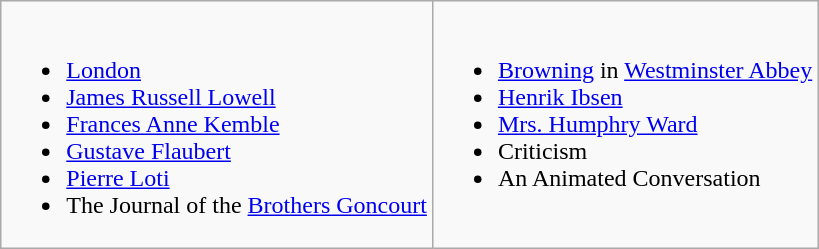<table class=wikitable>
<tr>
<td valign="top"><br><ul><li><a href='#'>London</a></li><li><a href='#'>James Russell Lowell</a></li><li><a href='#'>Frances Anne Kemble</a></li><li><a href='#'>Gustave Flaubert</a></li><li><a href='#'>Pierre Loti</a></li><li>The Journal of the <a href='#'>Brothers Goncourt</a></li></ul></td>
<td valign="top"><br><ul><li><a href='#'>Browning</a> in <a href='#'>Westminster Abbey</a></li><li><a href='#'>Henrik Ibsen</a></li><li><a href='#'>Mrs. Humphry Ward</a></li><li>Criticism</li><li>An Animated Conversation</li></ul></td>
</tr>
</table>
